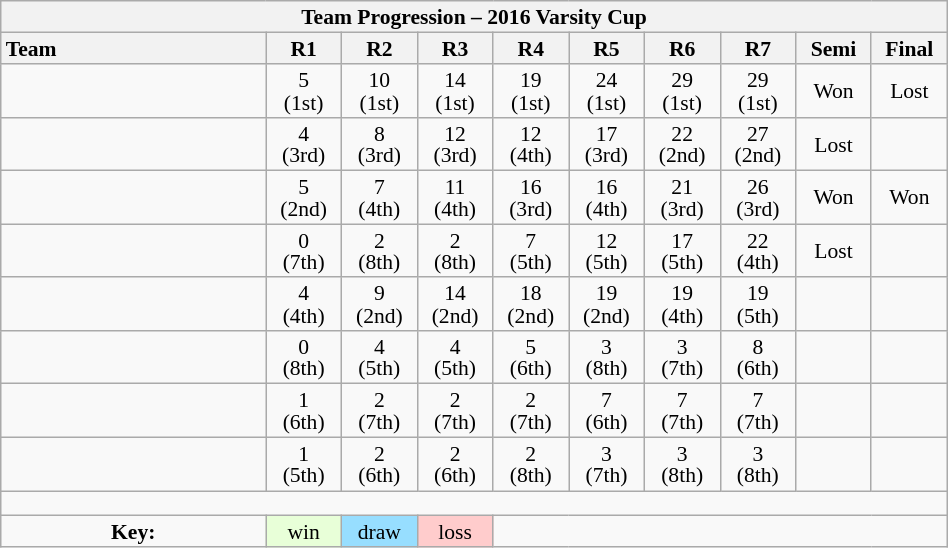<table class="wikitable collapsible" style="text-align:center; line-height:100%; width:50%; font-size:90%">
<tr>
<th colspan=100%>Team Progression – 2016 Varsity Cup</th>
</tr>
<tr>
<th style="text-align:left; width:28%;">Team</th>
<th style="width:8%;">R1</th>
<th style="width:8%;">R2</th>
<th style="width:8%;">R3</th>
<th style="width:8%;">R4</th>
<th style="width:8%;">R5</th>
<th style="width:8%;">R6</th>
<th style="width:8%;">R7</th>
<th style="width:8%;">Semi</th>
<th style="width:8%;">Final</th>
</tr>
<tr>
<td align=left></td>
<td>5 <br> (1st)</td>
<td>10 <br> (1st)</td>
<td>14 <br> (1st)</td>
<td>19 <br> (1st)</td>
<td>24 <br> (1st)</td>
<td>29 <br> (1st)</td>
<td>29 <br> (1st)</td>
<td>Won</td>
<td>Lost</td>
</tr>
<tr>
<td align=left></td>
<td>4 <br> (3rd)</td>
<td>8 <br> (3rd)</td>
<td>12 <br> (3rd)</td>
<td>12 <br> (4th)</td>
<td>17 <br> (3rd)</td>
<td>22 <br> (2nd)</td>
<td>27 <br> (2nd)</td>
<td>Lost</td>
<td> </td>
</tr>
<tr>
<td align=left></td>
<td>5 <br> (2nd)</td>
<td>7 <br> (4th)</td>
<td>11 <br> (4th)</td>
<td>16 <br> (3rd)</td>
<td>16 <br> (4th)</td>
<td>21 <br> (3rd)</td>
<td>26 <br> (3rd)</td>
<td>Won</td>
<td>Won</td>
</tr>
<tr>
<td align=left></td>
<td>0 <br> (7th)</td>
<td>2 <br> (8th)</td>
<td>2 <br> (8th)</td>
<td>7 <br> (5th)</td>
<td>12 <br> (5th)</td>
<td>17 <br> (5th)</td>
<td>22 <br> (4th)</td>
<td>Lost</td>
<td> </td>
</tr>
<tr>
<td align=left></td>
<td>4 <br> (4th)</td>
<td>9 <br> (2nd)</td>
<td>14 <br> (2nd)</td>
<td>18 <br> (2nd)</td>
<td>19 <br> (2nd)</td>
<td>19 <br> (4th)</td>
<td>19 <br> (5th)</td>
<td> </td>
<td> </td>
</tr>
<tr>
<td align=left></td>
<td>0 <br> (8th)</td>
<td>4 <br> (5th)</td>
<td>4 <br> (5th)</td>
<td>5 <br> (6th)</td>
<td>3  <br> (8th)</td>
<td>3 <br> (7th)</td>
<td>8 <br> (6th)</td>
<td> </td>
<td> </td>
</tr>
<tr>
<td align=left></td>
<td>1 <br> (6th)</td>
<td>2 <br> (7th)</td>
<td>2 <br> (7th)</td>
<td>2 <br> (7th)</td>
<td>7 <br> (6th)</td>
<td>7 <br> (7th)</td>
<td>7 <br> (7th)</td>
<td> </td>
<td> </td>
</tr>
<tr>
<td align=left></td>
<td>1 <br> (5th)</td>
<td>2 <br> (6th)</td>
<td>2 <br> (6th)</td>
<td>2 <br> (8th)</td>
<td>3 <br> (7th)</td>
<td>3 <br> (8th)</td>
<td>3 <br> (8th)</td>
<td> </td>
<td> </td>
</tr>
<tr>
<td colspan=100% style="height:10px"></td>
</tr>
<tr>
<td><strong>Key:</strong></td>
<td style="background:#E8FFD8;">win</td>
<td style="background:#97DEFF;">draw</td>
<td style="background:#FFCCCC;">loss</td>
<td colspan="100%"></td>
</tr>
</table>
